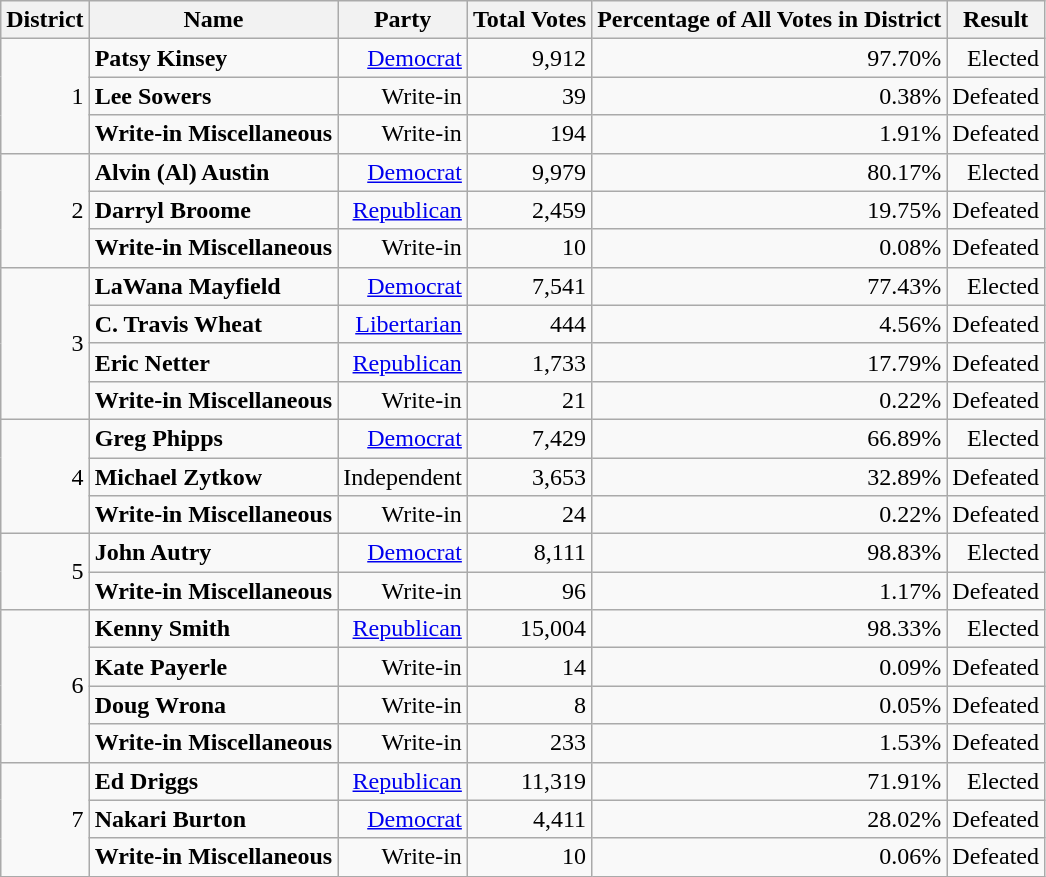<table class="wikitable sortable" style="text-align:right;" border="1">
<tr>
<th scope="col">District</th>
<th scope="col">Name</th>
<th scope="col">Party</th>
<th scope="col">Total Votes</th>
<th scope="col">Percentage of All Votes in District</th>
<th scope="col">Result</th>
</tr>
<tr>
<td rowspan="3">1</td>
<td align="left" data-sort-value="Kinsey, Patsy"><strong>Patsy Kinsey</strong></td>
<td><a href='#'>Democrat</a></td>
<td>9,912</td>
<td>97.70%</td>
<td>Elected</td>
</tr>
<tr>
<td align="left" data-sort-value="Sowers, Lee"><strong>Lee Sowers</strong></td>
<td>Write-in</td>
<td>39</td>
<td>0.38%</td>
<td>Defeated</td>
</tr>
<tr>
<td align="left" data-sort-value="zz"><strong>Write-in Miscellaneous</strong></td>
<td>Write-in</td>
<td>194</td>
<td>1.91%</td>
<td>Defeated</td>
</tr>
<tr>
<td rowspan="3">2</td>
<td align="left" data-sort-value="Austin, Alvin"><strong>Alvin (Al) Austin</strong></td>
<td><a href='#'>Democrat</a></td>
<td>9,979</td>
<td>80.17%</td>
<td>Elected</td>
</tr>
<tr>
<td align="left" data-sort-value="Broome, Darryl"><strong>Darryl Broome</strong></td>
<td><a href='#'>Republican</a></td>
<td>2,459</td>
<td>19.75%</td>
<td>Defeated</td>
</tr>
<tr>
<td align="left" data-sort-value="zz"><strong>Write-in Miscellaneous</strong></td>
<td>Write-in</td>
<td>10</td>
<td>0.08%</td>
<td>Defeated</td>
</tr>
<tr>
<td rowspan="4">3</td>
<td align="left" data-sort-value="Mayfield, LaWana"><strong>LaWana Mayfield</strong></td>
<td><a href='#'>Democrat</a></td>
<td>7,541</td>
<td>77.43%</td>
<td>Elected</td>
</tr>
<tr>
<td align="left" data-sort-value="Wheat, C. Travis"><strong>C. Travis Wheat</strong></td>
<td><a href='#'>Libertarian</a></td>
<td>444</td>
<td>4.56%</td>
<td>Defeated</td>
</tr>
<tr>
<td align="left" data-sort-value="Netter, Eric"><strong>Eric Netter</strong></td>
<td><a href='#'>Republican</a></td>
<td>1,733</td>
<td>17.79%</td>
<td>Defeated</td>
</tr>
<tr>
<td align="left" data-sort-value="zz"><strong>Write-in Miscellaneous</strong></td>
<td>Write-in</td>
<td>21</td>
<td>0.22%</td>
<td>Defeated</td>
</tr>
<tr>
<td rowspan="3">4</td>
<td align="left" data-sort-value="Phipps, Greg"><strong>Greg Phipps</strong></td>
<td><a href='#'>Democrat</a></td>
<td>7,429</td>
<td>66.89%</td>
<td>Elected</td>
</tr>
<tr>
<td align="left" data-sort-value="Zytkow, Michael"><strong>Michael Zytkow</strong></td>
<td>Independent</td>
<td>3,653</td>
<td>32.89%</td>
<td>Defeated</td>
</tr>
<tr>
<td align="left" data-sort-value="zz"><strong>Write-in Miscellaneous</strong></td>
<td>Write-in</td>
<td>24</td>
<td>0.22%</td>
<td>Defeated</td>
</tr>
<tr>
<td rowspan="2">5</td>
<td align="left" data-sort-value="Autry, John"><strong>John Autry</strong></td>
<td><a href='#'>Democrat</a></td>
<td>8,111</td>
<td>98.83%</td>
<td>Elected</td>
</tr>
<tr>
<td align="left" data-sort-value="zz"><strong>Write-in Miscellaneous</strong></td>
<td>Write-in</td>
<td>96</td>
<td>1.17%</td>
<td>Defeated</td>
</tr>
<tr>
<td rowspan="4">6</td>
<td align="left" data-sort-value="Smith, Kenny"><strong>Kenny Smith</strong></td>
<td><a href='#'>Republican</a></td>
<td>15,004</td>
<td>98.33%</td>
<td>Elected</td>
</tr>
<tr>
<td align="left" data-sort-value="Payerle, Kate"><strong>Kate Payerle</strong></td>
<td>Write-in</td>
<td>14</td>
<td>0.09%</td>
<td>Defeated</td>
</tr>
<tr>
<td align="left" data-sort-value="Wrona, Doug"><strong>Doug Wrona</strong></td>
<td>Write-in</td>
<td>8</td>
<td>0.05%</td>
<td>Defeated</td>
</tr>
<tr>
<td align="left" data-sort-value="zz"><strong>Write-in Miscellaneous</strong></td>
<td>Write-in</td>
<td>233</td>
<td>1.53%</td>
<td>Defeated</td>
</tr>
<tr>
<td rowspan="3">7</td>
<td align="left" data-sort-value="Driggs, Ed"><strong>Ed Driggs</strong></td>
<td><a href='#'>Republican</a></td>
<td>11,319</td>
<td>71.91%</td>
<td>Elected</td>
</tr>
<tr>
<td align="left" data-sort-value="Burton, Bakari"><strong>Nakari Burton</strong></td>
<td><a href='#'>Democrat</a></td>
<td>4,411</td>
<td>28.02%</td>
<td>Defeated</td>
</tr>
<tr>
<td align="left" data-sort-value="zz"><strong>Write-in Miscellaneous</strong></td>
<td>Write-in</td>
<td>10</td>
<td>0.06%</td>
<td>Defeated</td>
</tr>
</table>
